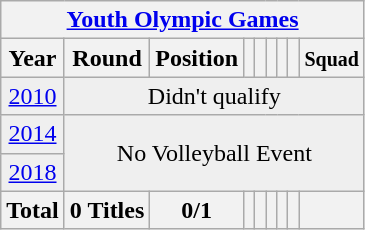<table class="wikitable" style="text-align: center;">
<tr>
<th colspan=9><a href='#'>Youth Olympic Games</a></th>
</tr>
<tr>
<th>Year</th>
<th>Round</th>
<th>Position</th>
<th></th>
<th></th>
<th></th>
<th></th>
<th></th>
<th><small>Squad</small></th>
</tr>
<tr bgcolor="efefef">
<td> <a href='#'>2010</a></td>
<td colspan=9>Didn't qualify</td>
</tr>
<tr bgcolor="efefef">
<td> <a href='#'>2014</a></td>
<td colspan=9 rowspan=2 align=center>No Volleyball Event</td>
</tr>
<tr bgcolor="efefef">
<td> <a href='#'>2018</a></td>
</tr>
<tr>
<th>Total</th>
<th>0 Titles</th>
<th>0/1</th>
<th></th>
<th></th>
<th></th>
<th></th>
<th></th>
<th></th>
</tr>
</table>
